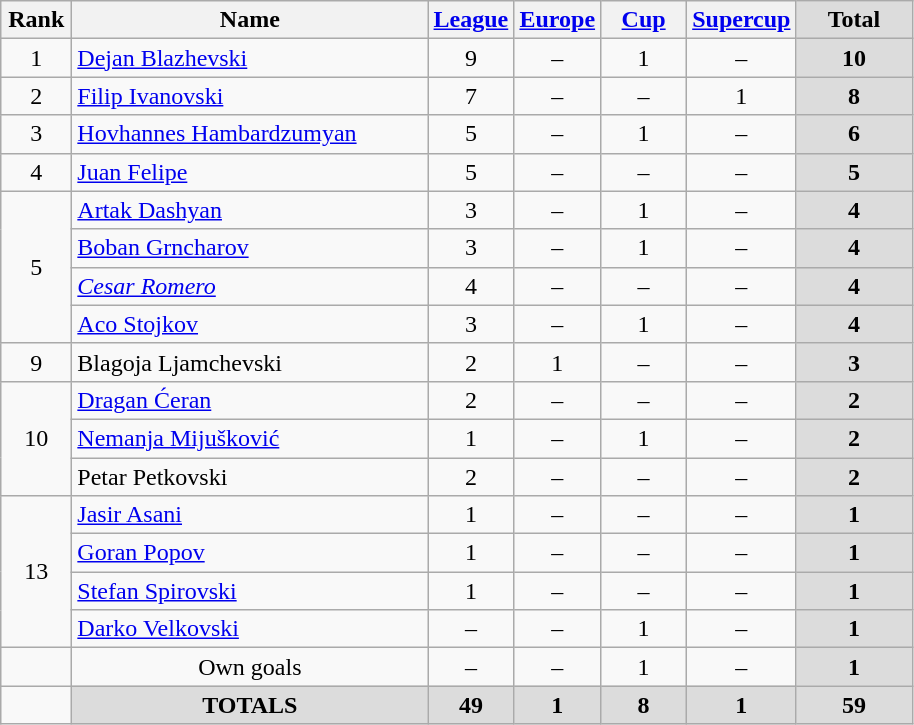<table class="wikitable" style="text-align: center;">
<tr>
<th width=40>Rank</th>
<th width=230>Name</th>
<th width=50><a href='#'>League</a></th>
<th width=50><a href='#'>Europe</a></th>
<th width=50><a href='#'>Cup</a></th>
<th width=50><a href='#'>Supercup</a></th>
<th width=70 style="background: #DCDCDC">Total</th>
</tr>
<tr>
<td rowspan=1>1</td>
<td style="text-align:left;"> <a href='#'>Dejan Blazhevski</a></td>
<td>9</td>
<td>–</td>
<td>1</td>
<td>–</td>
<th style="background: #DCDCDC"><strong>10</strong></th>
</tr>
<tr>
<td rowspan=1>2</td>
<td style="text-align:left;"> <a href='#'>Filip Ivanovski</a></td>
<td>7</td>
<td>–</td>
<td>–</td>
<td>1</td>
<th style="background: #DCDCDC"><strong>8</strong></th>
</tr>
<tr>
<td rowspan=1>3</td>
<td style="text-align:left;"> <a href='#'>Hovhannes Hambardzumyan</a></td>
<td>5</td>
<td>–</td>
<td>1</td>
<td>–</td>
<th style="background: #DCDCDC"><strong>6</strong></th>
</tr>
<tr>
<td rowspan=1>4</td>
<td style="text-align:left;"> <a href='#'>Juan Felipe</a></td>
<td>5</td>
<td>–</td>
<td>–</td>
<td>–</td>
<th style="background: #DCDCDC"><strong>5</strong></th>
</tr>
<tr>
<td rowspan=4>5</td>
<td style="text-align:left;"> <a href='#'>Artak Dashyan</a></td>
<td>3</td>
<td>–</td>
<td>1</td>
<td>–</td>
<th style="background: #DCDCDC"><strong>4</strong></th>
</tr>
<tr>
<td style="text-align:left;"> <a href='#'>Boban Grncharov</a></td>
<td>3</td>
<td>–</td>
<td>1</td>
<td>–</td>
<th style="background: #DCDCDC"><strong>4</strong></th>
</tr>
<tr>
<td style="text-align:left;"> <em><a href='#'>Cesar Romero</a></em></td>
<td>4</td>
<td>–</td>
<td>–</td>
<td>–</td>
<th style="background: #DCDCDC"><strong>4</strong></th>
</tr>
<tr>
<td style="text-align:left;"> <a href='#'>Aco Stojkov</a></td>
<td>3</td>
<td>–</td>
<td>1</td>
<td>–</td>
<th style="background: #DCDCDC"><strong>4</strong></th>
</tr>
<tr>
<td rowspan=1>9</td>
<td style="text-align:left;"> Blagoja Ljamchevski</td>
<td>2</td>
<td>1</td>
<td>–</td>
<td>–</td>
<th style="background: #DCDCDC"><strong>3</strong></th>
</tr>
<tr>
<td rowspan=3>10</td>
<td style="text-align:left;"> <a href='#'>Dragan Ćeran</a></td>
<td>2</td>
<td>–</td>
<td>–</td>
<td>–</td>
<th style="background: #DCDCDC"><strong>2</strong></th>
</tr>
<tr>
<td style="text-align:left;"> <a href='#'>Nemanja Mijušković</a></td>
<td>1</td>
<td>–</td>
<td>1</td>
<td>–</td>
<th style="background: #DCDCDC"><strong>2</strong></th>
</tr>
<tr>
<td style="text-align:left;"> Petar Petkovski</td>
<td>2</td>
<td>–</td>
<td>–</td>
<td>–</td>
<th style="background: #DCDCDC"><strong>2</strong></th>
</tr>
<tr>
<td rowspan=4>13</td>
<td style="text-align:left;"> <a href='#'>Jasir Asani</a></td>
<td>1</td>
<td>–</td>
<td>–</td>
<td>–</td>
<th style="background: #DCDCDC"><strong>1</strong></th>
</tr>
<tr>
<td style="text-align:left;"> <a href='#'>Goran Popov</a></td>
<td>1</td>
<td>–</td>
<td>–</td>
<td>–</td>
<th style="background: #DCDCDC"><strong>1</strong></th>
</tr>
<tr>
<td style="text-align:left;"> <a href='#'>Stefan Spirovski</a></td>
<td>1</td>
<td>–</td>
<td>–</td>
<td>–</td>
<th style="background: #DCDCDC"><strong>1</strong></th>
</tr>
<tr>
<td style="text-align:left;"> <a href='#'>Darko Velkovski</a></td>
<td>–</td>
<td>–</td>
<td>1</td>
<td>–</td>
<th style="background: #DCDCDC"><strong>1</strong></th>
</tr>
<tr>
<td></td>
<td style="text-align:center;">Own goals</td>
<td>–</td>
<td>–</td>
<td>1</td>
<td>–</td>
<th style="background: #DCDCDC"><strong>1</strong></th>
</tr>
<tr>
<td></td>
<th style="background: #DCDCDC"><strong>TOTALS</strong></th>
<th style="background: #DCDCDC"><strong>49</strong></th>
<th style="background: #DCDCDC"><strong>1</strong></th>
<th style="background: #DCDCDC"><strong>8</strong></th>
<th style="background: #DCDCDC"><strong>1</strong></th>
<th style="background: #DCDCDC"><strong>59</strong></th>
</tr>
</table>
